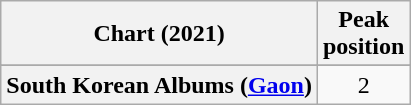<table class="wikitable sortable plainrowheaders" style="text-align:center">
<tr>
<th scope="col">Chart (2021)</th>
<th scope="col">Peak<br>position</th>
</tr>
<tr>
</tr>
<tr>
<th scope="row">South Korean Albums (<a href='#'>Gaon</a>)</th>
<td>2</td>
</tr>
</table>
